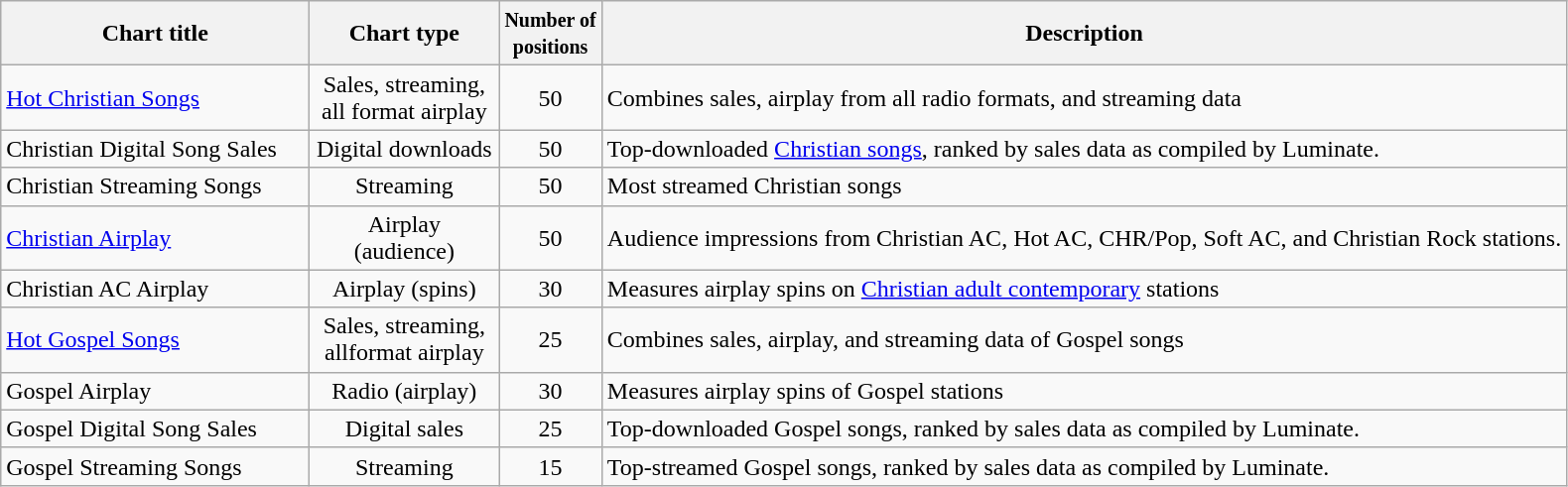<table class="wikitable sortable">
<tr>
<th width=200>Chart title</th>
<th width=120>Chart type</th>
<th><small>Number of<br>positions</small></th>
<th class="unsortable">Description</th>
</tr>
<tr>
<td><a href='#'>Hot Christian Songs</a></td>
<td align=center>Sales, streaming, all format airplay</td>
<td align=center>50</td>
<td>Combines sales, airplay from all radio formats, and streaming data</td>
</tr>
<tr>
<td>Christian Digital Song Sales</td>
<td align=center>Digital downloads</td>
<td align=center>50</td>
<td>Top-downloaded <a href='#'>Christian songs</a>, ranked by sales data as compiled by Luminate.</td>
</tr>
<tr>
<td>Christian Streaming Songs</td>
<td align=center>Streaming</td>
<td align=center>50</td>
<td>Most streamed Christian songs</td>
</tr>
<tr>
<td><a href='#'>Christian Airplay</a></td>
<td align=center>Airplay (audience)</td>
<td align=center>50</td>
<td>Audience impressions from Christian AC, Hot AC, CHR/Pop, Soft AC, and Christian Rock stations.</td>
</tr>
<tr>
<td>Christian AC Airplay</td>
<td align=center>Airplay (spins)</td>
<td align=center>30</td>
<td>Measures airplay spins on <a href='#'>Christian adult contemporary</a> stations</td>
</tr>
<tr>
<td><a href='#'>Hot Gospel Songs</a></td>
<td align=center>Sales, streaming, allformat airplay</td>
<td align=center>25</td>
<td>Combines sales, airplay, and streaming data of Gospel songs</td>
</tr>
<tr>
<td>Gospel Airplay</td>
<td align=center>Radio (airplay)</td>
<td align=center>30</td>
<td>Measures airplay spins of Gospel stations</td>
</tr>
<tr>
<td>Gospel Digital Song Sales</td>
<td align=center>Digital sales</td>
<td align=center>25</td>
<td>Top-downloaded Gospel songs, ranked by sales data as compiled by Luminate.</td>
</tr>
<tr>
<td>Gospel Streaming Songs</td>
<td align=center>Streaming</td>
<td align=center>15</td>
<td>Top-streamed Gospel songs, ranked by sales data as compiled by Luminate.</td>
</tr>
</table>
